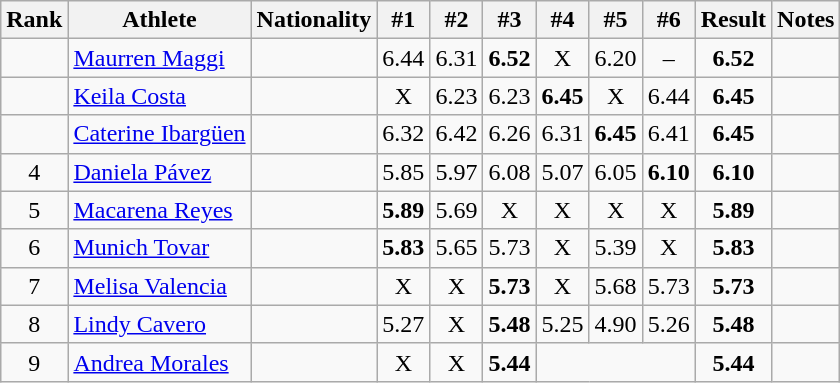<table class="wikitable sortable" style="text-align:center">
<tr>
<th>Rank</th>
<th>Athlete</th>
<th>Nationality</th>
<th>#1</th>
<th>#2</th>
<th>#3</th>
<th>#4</th>
<th>#5</th>
<th>#6</th>
<th>Result</th>
<th>Notes</th>
</tr>
<tr>
<td></td>
<td align=left><a href='#'>Maurren Maggi</a></td>
<td align=left></td>
<td>6.44</td>
<td>6.31</td>
<td><strong>6.52</strong></td>
<td>X</td>
<td>6.20</td>
<td>–</td>
<td><strong>6.52</strong></td>
<td></td>
</tr>
<tr>
<td></td>
<td align=left><a href='#'>Keila Costa</a></td>
<td align=left></td>
<td>X</td>
<td>6.23</td>
<td>6.23</td>
<td><strong>6.45</strong></td>
<td>X</td>
<td>6.44</td>
<td><strong>6.45</strong></td>
<td></td>
</tr>
<tr>
<td></td>
<td align=left><a href='#'>Caterine Ibargüen</a></td>
<td align=left></td>
<td>6.32</td>
<td>6.42</td>
<td>6.26</td>
<td>6.31</td>
<td><strong>6.45</strong></td>
<td>6.41</td>
<td><strong>6.45</strong></td>
<td></td>
</tr>
<tr>
<td>4</td>
<td align=left><a href='#'>Daniela Pávez</a></td>
<td align=left></td>
<td>5.85</td>
<td>5.97</td>
<td>6.08</td>
<td>5.07</td>
<td>6.05</td>
<td><strong>6.10</strong></td>
<td><strong>6.10</strong></td>
<td></td>
</tr>
<tr>
<td>5</td>
<td align=left><a href='#'>Macarena Reyes</a></td>
<td align=left></td>
<td><strong>5.89</strong></td>
<td>5.69</td>
<td>X</td>
<td>X</td>
<td>X</td>
<td>X</td>
<td><strong>5.89</strong></td>
<td></td>
</tr>
<tr>
<td>6</td>
<td align=left><a href='#'>Munich Tovar</a></td>
<td align=left></td>
<td><strong>5.83</strong></td>
<td>5.65</td>
<td>5.73</td>
<td>X</td>
<td>5.39</td>
<td>X</td>
<td><strong>5.83</strong></td>
<td></td>
</tr>
<tr>
<td>7</td>
<td align=left><a href='#'>Melisa Valencia</a></td>
<td align=left></td>
<td>X</td>
<td>X</td>
<td><strong>5.73</strong></td>
<td>X</td>
<td>5.68</td>
<td>5.73</td>
<td><strong>5.73</strong></td>
<td></td>
</tr>
<tr>
<td>8</td>
<td align=left><a href='#'>Lindy Cavero</a></td>
<td align=left></td>
<td>5.27</td>
<td>X</td>
<td><strong>5.48</strong></td>
<td>5.25</td>
<td>4.90</td>
<td>5.26</td>
<td><strong>5.48</strong></td>
<td></td>
</tr>
<tr>
<td>9</td>
<td align=left><a href='#'>Andrea Morales</a></td>
<td align=left></td>
<td>X</td>
<td>X</td>
<td><strong>5.44</strong></td>
<td colspan=3></td>
<td><strong>5.44</strong></td>
<td></td>
</tr>
</table>
